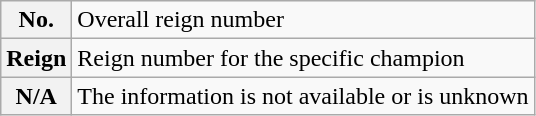<table class="wikitable">
<tr>
<th><strong>No.</strong></th>
<td>Overall reign number</td>
</tr>
<tr>
<th><strong>Reign</strong></th>
<td>Reign number for the specific champion</td>
</tr>
<tr>
<th>N/A</th>
<td>The information is not available or is unknown</td>
</tr>
</table>
